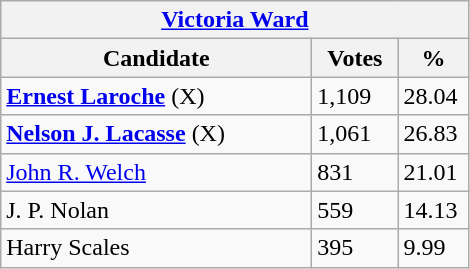<table class="wikitable">
<tr>
<th colspan="3"><a href='#'>Victoria Ward</a></th>
</tr>
<tr>
<th style="width: 200px">Candidate</th>
<th style="width: 50px">Votes</th>
<th style="width: 40px">%</th>
</tr>
<tr>
<td><strong><a href='#'>Ernest Laroche</a></strong> (X)</td>
<td>1,109</td>
<td>28.04</td>
</tr>
<tr>
<td><strong><a href='#'>Nelson J. Lacasse</a></strong> (X)</td>
<td>1,061</td>
<td>26.83</td>
</tr>
<tr>
<td><a href='#'>John R. Welch</a></td>
<td>831</td>
<td>21.01</td>
</tr>
<tr>
<td>J. P. Nolan</td>
<td>559</td>
<td>14.13</td>
</tr>
<tr>
<td>Harry Scales</td>
<td>395</td>
<td>9.99</td>
</tr>
</table>
